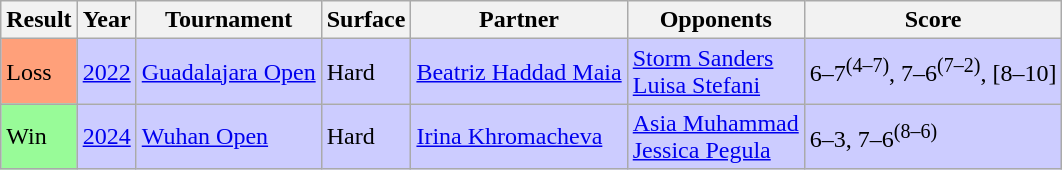<table class="sortable wikitable">
<tr>
<th>Result</th>
<th>Year</th>
<th>Tournament</th>
<th>Surface</th>
<th>Partner</th>
<th>Opponents</th>
<th>Score</th>
</tr>
<tr bgcolor=CCCCFF>
<td bgcolor=FFA07A>Loss</td>
<td><a href='#'>2022</a></td>
<td><a href='#'>Guadalajara Open</a></td>
<td>Hard</td>
<td> <a href='#'>Beatriz Haddad Maia</a></td>
<td> <a href='#'>Storm Sanders</a> <br>  <a href='#'>Luisa Stefani</a></td>
<td>6–7<sup>(4–7)</sup>, 7–6<sup>(7–2)</sup>, [8–10]</td>
</tr>
<tr bgcolor=CCCCFF>
<td bgcolor=98FB98>Win</td>
<td><a href='#'>2024</a></td>
<td><a href='#'>Wuhan Open</a></td>
<td>Hard</td>
<td> <a href='#'>Irina Khromacheva</a></td>
<td> <a href='#'>Asia Muhammad</a> <br>  <a href='#'>Jessica Pegula</a></td>
<td>6–3, 7–6<sup>(8–6)</sup></td>
</tr>
</table>
